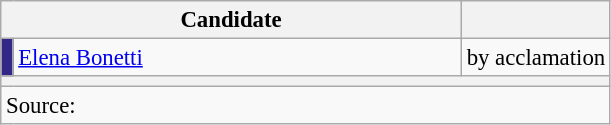<table class="wikitable" style="text-align:right; font-size:95%;">
<tr>
<th colspan="2" width="300">Candidate</th>
<th></th>
</tr>
<tr>
<td width="1" style="color:inherit;background:#332888"></td>
<td align="left"><a href='#'>Elena Bonetti</a></td>
<td>by acclamation</td>
</tr>
<tr>
<th colspan="4"></th>
</tr>
<tr>
<td colspan="4" align="left">Source: </td>
</tr>
</table>
